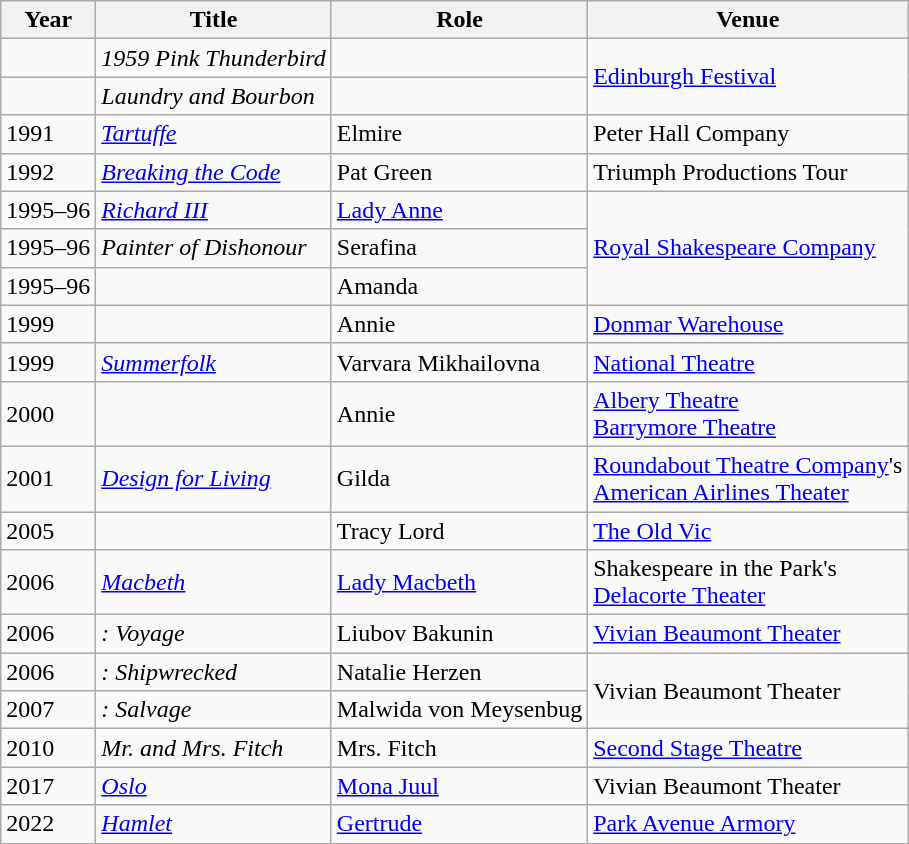<table class="wikitable unsortable">
<tr>
<th>Year</th>
<th>Title</th>
<th>Role</th>
<th>Venue</th>
</tr>
<tr>
<td></td>
<td><em>1959 Pink Thunderbird</em></td>
<td></td>
<td rowspan=2><a href='#'>Edinburgh Festival</a></td>
</tr>
<tr>
<td></td>
<td><em>Laundry and Bourbon</em></td>
<td></td>
</tr>
<tr>
<td>1991</td>
<td><em><a href='#'>Tartuffe</a></em></td>
<td>Elmire</td>
<td>Peter Hall Company</td>
</tr>
<tr>
<td>1992</td>
<td><em><a href='#'>Breaking the Code</a></em></td>
<td>Pat Green</td>
<td>Triumph Productions Tour</td>
</tr>
<tr>
<td>1995–96</td>
<td><em><a href='#'>Richard III</a></em></td>
<td><a href='#'>Lady Anne</a></td>
<td rowspan=3><a href='#'>Royal Shakespeare Company</a></td>
</tr>
<tr>
<td>1995–96</td>
<td><em>Painter of Dishonour</em></td>
<td>Serafina</td>
</tr>
<tr>
<td>1995–96</td>
<td><em></em></td>
<td>Amanda</td>
</tr>
<tr>
<td>1999</td>
<td><em></em></td>
<td>Annie</td>
<td><a href='#'>Donmar Warehouse</a></td>
</tr>
<tr>
<td>1999</td>
<td><em><a href='#'>Summerfolk</a></em></td>
<td>Varvara Mikhailovna</td>
<td><a href='#'>National Theatre</a></td>
</tr>
<tr>
<td>2000</td>
<td><em></em></td>
<td>Annie</td>
<td><a href='#'>Albery Theatre</a> <br> <a href='#'>Barrymore Theatre</a></td>
</tr>
<tr>
<td>2001</td>
<td><em><a href='#'>Design for Living</a></em></td>
<td>Gilda</td>
<td><a href='#'>Roundabout Theatre Company</a>'s <br> <a href='#'>American Airlines Theater</a></td>
</tr>
<tr>
<td>2005</td>
<td><em></em></td>
<td>Tracy Lord</td>
<td><a href='#'>The Old Vic</a></td>
</tr>
<tr>
<td>2006</td>
<td><em><a href='#'>Macbeth</a></em></td>
<td><a href='#'>Lady Macbeth</a></td>
<td>Shakespeare in the Park's <br> <a href='#'>Delacorte Theater</a></td>
</tr>
<tr>
<td>2006</td>
<td><em>: Voyage</em></td>
<td>Liubov Bakunin</td>
<td><a href='#'>Vivian Beaumont Theater</a></td>
</tr>
<tr>
<td>2006</td>
<td><em>: Shipwrecked</em></td>
<td>Natalie Herzen</td>
<td rowspan=2>Vivian Beaumont Theater</td>
</tr>
<tr>
<td>2007</td>
<td><em>: Salvage</em></td>
<td>Malwida von Meysenbug</td>
</tr>
<tr>
<td>2010</td>
<td><em>Mr. and Mrs. Fitch</em></td>
<td>Mrs. Fitch</td>
<td><a href='#'>Second Stage Theatre</a></td>
</tr>
<tr>
<td>2017</td>
<td><em><a href='#'>Oslo</a></em></td>
<td><a href='#'>Mona Juul</a></td>
<td>Vivian Beaumont Theater</td>
</tr>
<tr>
<td>2022</td>
<td><em><a href='#'>Hamlet</a></em></td>
<td><a href='#'>Gertrude</a></td>
<td><a href='#'>Park Avenue Armory</a></td>
</tr>
<tr>
</tr>
</table>
